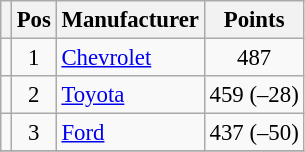<table class="wikitable" style="font-size: 95%;">
<tr>
<th></th>
<th>Pos</th>
<th>Manufacturer</th>
<th>Points</th>
</tr>
<tr>
<td align="left"></td>
<td style="text-align:center;">1</td>
<td><a href='#'>Chevrolet</a></td>
<td style="text-align:center;">487</td>
</tr>
<tr>
<td align="left"></td>
<td style="text-align:center;">2</td>
<td><a href='#'>Toyota</a></td>
<td style="text-align:center;">459 (–28)</td>
</tr>
<tr>
<td align="left"></td>
<td style="text-align:center;">3</td>
<td><a href='#'>Ford</a></td>
<td style="text-align:center;">437 (–50)</td>
</tr>
<tr class="sortbottom">
</tr>
</table>
